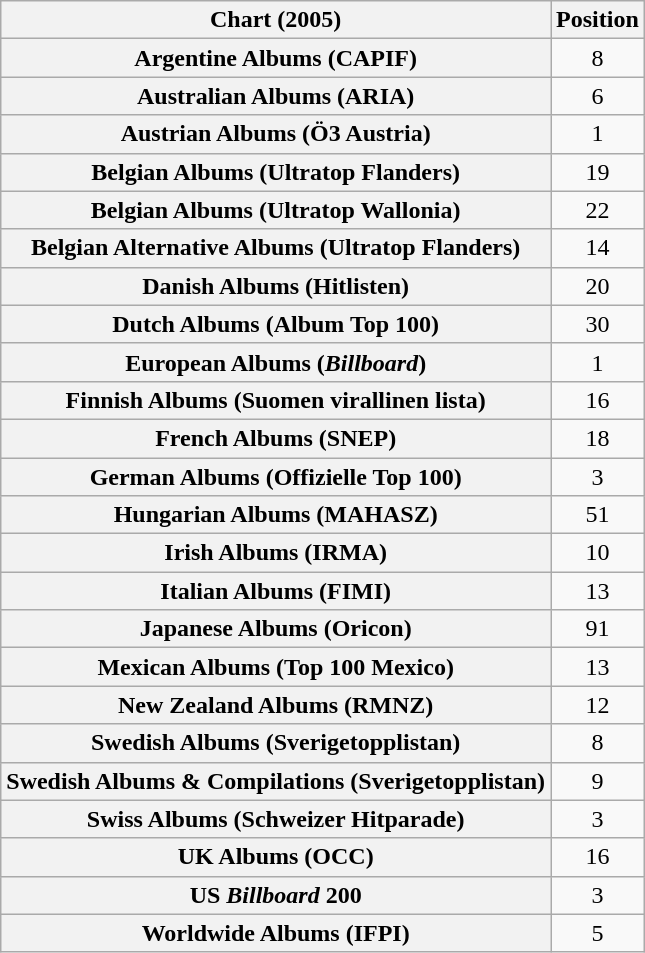<table class="wikitable sortable plainrowheaders" style="text-align:center;">
<tr>
<th scope="col">Chart (2005)</th>
<th scope="col">Position</th>
</tr>
<tr>
<th scope="row">Argentine Albums (CAPIF)</th>
<td style="text-align:center;">8</td>
</tr>
<tr>
<th scope="row">Australian Albums (ARIA)</th>
<td style="text-align:center;">6</td>
</tr>
<tr>
<th scope="row">Austrian Albums (Ö3 Austria)</th>
<td style="text-align:center;">1</td>
</tr>
<tr>
<th scope="row">Belgian Albums (Ultratop Flanders)</th>
<td style="text-align:center;">19</td>
</tr>
<tr>
<th scope="row">Belgian Albums (Ultratop Wallonia)</th>
<td style="text-align:center;">22</td>
</tr>
<tr>
<th scope="row">Belgian Alternative Albums (Ultratop Flanders)</th>
<td style="text-align:center;">14</td>
</tr>
<tr>
<th scope="row">Danish Albums (Hitlisten)</th>
<td style="text-align:center;">20</td>
</tr>
<tr>
<th scope="row">Dutch Albums (Album Top 100)</th>
<td style="text-align:center;">30</td>
</tr>
<tr>
<th scope="row">European Albums (<em>Billboard</em>)</th>
<td style="text-align:center;">1</td>
</tr>
<tr>
<th scope="row">Finnish Albums (Suomen virallinen lista)</th>
<td style="text-align:center;">16</td>
</tr>
<tr>
<th scope="row">French Albums (SNEP)</th>
<td style="text-align:center;">18</td>
</tr>
<tr>
<th scope="row">German Albums (Offizielle Top 100)</th>
<td style="text-align:center;">3</td>
</tr>
<tr>
<th scope="row">Hungarian Albums (MAHASZ)</th>
<td style="text-align:center;">51</td>
</tr>
<tr>
<th scope="row">Irish Albums (IRMA)</th>
<td style="text-align:center;">10</td>
</tr>
<tr>
<th scope="row">Italian Albums (FIMI)</th>
<td style="text-align:center;">13</td>
</tr>
<tr>
<th scope="row">Japanese Albums (Oricon)</th>
<td style="text-align:center;">91</td>
</tr>
<tr>
<th scope="row">Mexican Albums (Top 100 Mexico)</th>
<td style="text-align:center;">13</td>
</tr>
<tr>
<th scope="row">New Zealand Albums (RMNZ)</th>
<td style="text-align:center;">12</td>
</tr>
<tr>
<th scope="row">Swedish Albums (Sverigetopplistan)</th>
<td style="text-align:center;">8</td>
</tr>
<tr>
<th scope="row">Swedish Albums & Compilations (Sverigetopplistan)</th>
<td style="text-align:center;">9</td>
</tr>
<tr>
<th scope="row">Swiss Albums (Schweizer Hitparade)</th>
<td style="text-align:center;">3</td>
</tr>
<tr>
<th scope="row">UK Albums (OCC)</th>
<td style="text-align:center;">16</td>
</tr>
<tr>
<th scope="row">US <em>Billboard</em> 200</th>
<td style="text-align:center;">3</td>
</tr>
<tr>
<th scope="row">Worldwide Albums (IFPI)</th>
<td style="text-align:center;">5</td>
</tr>
</table>
